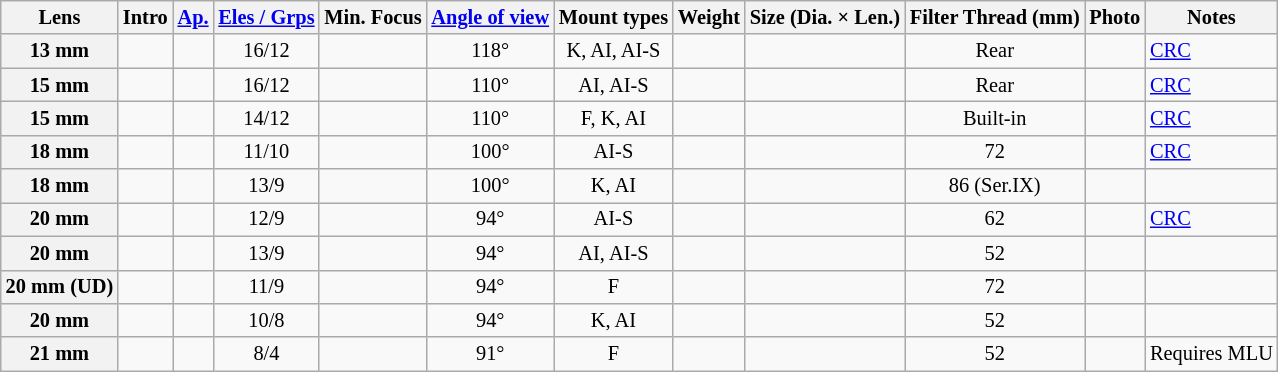<table class="wikitable sortable" style="font-size:85%;text-align:center;">
<tr>
<th data-sort-type="text">Lens</th>
<th data-sort-type="isoDate">Intro</th>
<th data-sort-type="text"><a href='#'>Ap.</a></th>
<th data-sort-type="number"><a href='#'>Eles / Grps</a></th>
<th data-sort-type="number">Min. Focus</th>
<th data-sort-type="number"><a href='#'>Angle of view</a></th>
<th data-sort-type="text">Mount types</th>
<th data-sort-type="number">Weight</th>
<th data-sort-type="number">Size (Dia. × Len.)</th>
<th data-sort-type="number">Filter Thread (mm)</th>
<th class="unsortable">Photo</th>
<th class="unsortable">Notes</th>
</tr>
<tr>
<th>13 mm </th>
<td></td>
<td></td>
<td>16/12</td>
<td></td>
<td>118°</td>
<td>K, AI, AI-S</td>
<td></td>
<td></td>
<td>Rear</td>
<td></td>
<td style="text-align:left;"><a href='#'>CRC</a></td>
</tr>
<tr>
<th>15 mm </th>
<td></td>
<td></td>
<td>16/12</td>
<td></td>
<td>110°</td>
<td>AI, AI-S</td>
<td></td>
<td></td>
<td>Rear</td>
<td></td>
<td style="text-align:left;"><a href='#'>CRC</a></td>
</tr>
<tr>
<th>15 mm </th>
<td></td>
<td></td>
<td>14/12</td>
<td></td>
<td>110°</td>
<td>F, K, AI</td>
<td></td>
<td></td>
<td>Built-in</td>
<td></td>
<td style="text-align:left;"><a href='#'>CRC</a></td>
</tr>
<tr>
<th>18 mm </th>
<td></td>
<td></td>
<td>11/10</td>
<td></td>
<td>100°</td>
<td>AI-S</td>
<td></td>
<td></td>
<td>72</td>
<td></td>
<td style="text-align:left;"><a href='#'>CRC</a></td>
</tr>
<tr>
<th>18 mm </th>
<td></td>
<td></td>
<td>13/9</td>
<td></td>
<td>100°</td>
<td>K, AI</td>
<td></td>
<td></td>
<td>86 (Ser.IX)</td>
<td></td>
<td style="text-align:left;"></td>
</tr>
<tr>
<th>20 mm </th>
<td></td>
<td></td>
<td>12/9</td>
<td></td>
<td>94°</td>
<td>AI-S</td>
<td></td>
<td></td>
<td>62</td>
<td></td>
<td style="text-align:left;"><a href='#'>CRC</a></td>
</tr>
<tr>
<th>20 mm </th>
<td></td>
<td></td>
<td>13/9</td>
<td></td>
<td>94°</td>
<td>AI, AI-S</td>
<td></td>
<td></td>
<td>52</td>
<td></td>
<td style="text-align:left;"></td>
</tr>
<tr>
<th>20 mm  (UD)</th>
<td></td>
<td></td>
<td>11/9</td>
<td></td>
<td>94°</td>
<td>F</td>
<td></td>
<td></td>
<td>72</td>
<td></td>
<td style="text-align:left;"></td>
</tr>
<tr>
<th>20 mm </th>
<td></td>
<td></td>
<td>10/8</td>
<td></td>
<td>94°</td>
<td>K, AI</td>
<td></td>
<td></td>
<td>52</td>
<td></td>
<td style="text-align:left;"></td>
</tr>
<tr>
<th>21 mm </th>
<td></td>
<td></td>
<td>8/4</td>
<td></td>
<td>91°</td>
<td>F</td>
<td></td>
<td></td>
<td>52</td>
<td></td>
<td style="text-align:left;">Requires MLU</td>
</tr>
</table>
